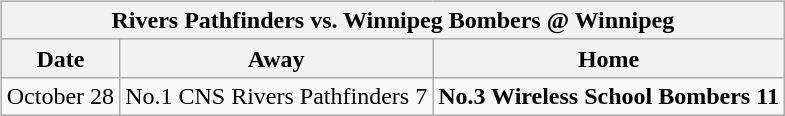<table cellspacing="10">
<tr>
<td valign="top"><br><table class="wikitable">
<tr>
<th colspan="4">Rivers Pathfinders vs. Winnipeg Bombers @ Winnipeg</th>
</tr>
<tr>
<th>Date</th>
<th>Away</th>
<th>Home</th>
</tr>
<tr>
<td>October 28</td>
<td>No.1 CNS Rivers Pathfinders 7</td>
<td><strong>No.3 Wireless School Bombers 11</strong></td>
</tr>
</table>
</td>
</tr>
</table>
